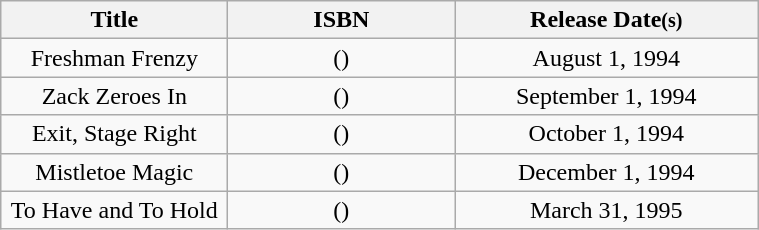<table class="wikitable" style="width:40%; text-align:Center;">
<tr>
<th rowspan="1" width="15%">Title</th>
<th rowspan="1" width="15%">ISBN</th>
<th rowspan="1" width="20%">Release Date<small>(s)</small></th>
</tr>
<tr>
<td>Freshman Frenzy</td>
<td>()</td>
<td>August 1, 1994</td>
</tr>
<tr>
<td>Zack Zeroes In</td>
<td>()</td>
<td>September 1, 1994</td>
</tr>
<tr>
<td>Exit, Stage Right</td>
<td>()</td>
<td>October 1, 1994</td>
</tr>
<tr>
<td>Mistletoe Magic</td>
<td>()</td>
<td>December 1, 1994</td>
</tr>
<tr>
<td>To Have and To Hold</td>
<td>()</td>
<td>March 31, 1995</td>
</tr>
</table>
